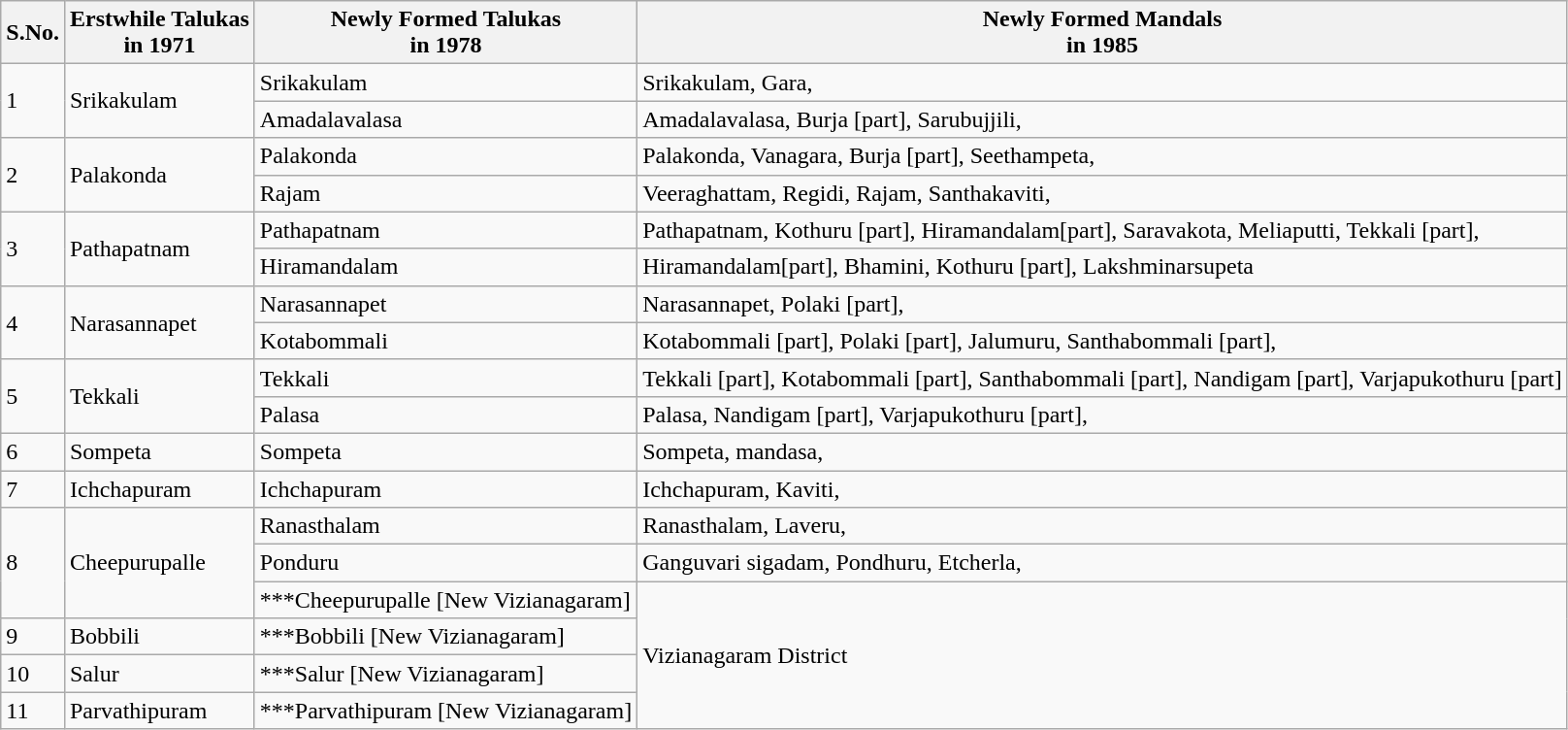<table class="wikitable">
<tr>
<th>S.No.</th>
<th>Erstwhile Talukas<br>in 1971</th>
<th>Newly Formed Talukas<br>in 1978</th>
<th>Newly Formed Mandals<br>in 1985</th>
</tr>
<tr>
<td rowspan="2">1</td>
<td rowspan="2">Srikakulam</td>
<td>Srikakulam</td>
<td>Srikakulam, Gara,</td>
</tr>
<tr>
<td>Amadalavalasa</td>
<td>Amadalavalasa, Burja [part], Sarubujjili,</td>
</tr>
<tr>
<td rowspan="2">2</td>
<td rowspan="2">Palakonda</td>
<td>Palakonda</td>
<td>Palakonda, Vanagara, Burja [part], Seethampeta,</td>
</tr>
<tr>
<td>Rajam</td>
<td>Veeraghattam, Regidi, Rajam, Santhakaviti,</td>
</tr>
<tr>
<td rowspan="2">3</td>
<td rowspan="2">Pathapatnam</td>
<td>Pathapatnam</td>
<td>Pathapatnam, Kothuru [part], Hiramandalam[part], Saravakota, Meliaputti, Tekkali [part],</td>
</tr>
<tr>
<td>Hiramandalam</td>
<td>Hiramandalam[part], Bhamini,  Kothuru [part], Lakshminarsupeta</td>
</tr>
<tr>
<td rowspan="2">4</td>
<td rowspan="2">Narasannapet</td>
<td>Narasannapet</td>
<td>Narasannapet, Polaki [part],</td>
</tr>
<tr>
<td>Kotabommali</td>
<td>Kotabommali [part], Polaki [part], Jalumuru, Santhabommali [part],</td>
</tr>
<tr>
<td rowspan="2">5</td>
<td rowspan="2">Tekkali</td>
<td>Tekkali</td>
<td>Tekkali [part], Kotabommali [part], Santhabommali [part], Nandigam [part], Varjapukothuru [part]</td>
</tr>
<tr>
<td>Palasa</td>
<td>Palasa, Nandigam [part], Varjapukothuru [part],</td>
</tr>
<tr>
<td>6</td>
<td>Sompeta</td>
<td>Sompeta</td>
<td>Sompeta, mandasa,</td>
</tr>
<tr>
<td>7</td>
<td>Ichchapuram</td>
<td>Ichchapuram</td>
<td>Ichchapuram, Kaviti,</td>
</tr>
<tr>
<td rowspan="3">8</td>
<td rowspan="3">Cheepurupalle</td>
<td>Ranasthalam</td>
<td>Ranasthalam, Laveru,</td>
</tr>
<tr>
<td>Ponduru</td>
<td>Ganguvari sigadam, Pondhuru, Etcherla,</td>
</tr>
<tr>
<td>***Cheepurupalle [New Vizianagaram]</td>
<td rowspan="4">Vizianagaram District</td>
</tr>
<tr>
<td>9</td>
<td>Bobbili</td>
<td>***Bobbili   [New Vizianagaram]</td>
</tr>
<tr>
<td>10</td>
<td>Salur</td>
<td>***Salur   [New Vizianagaram]</td>
</tr>
<tr>
<td>11</td>
<td>Parvathipuram</td>
<td>***Parvathipuram  [New Vizianagaram]</td>
</tr>
</table>
